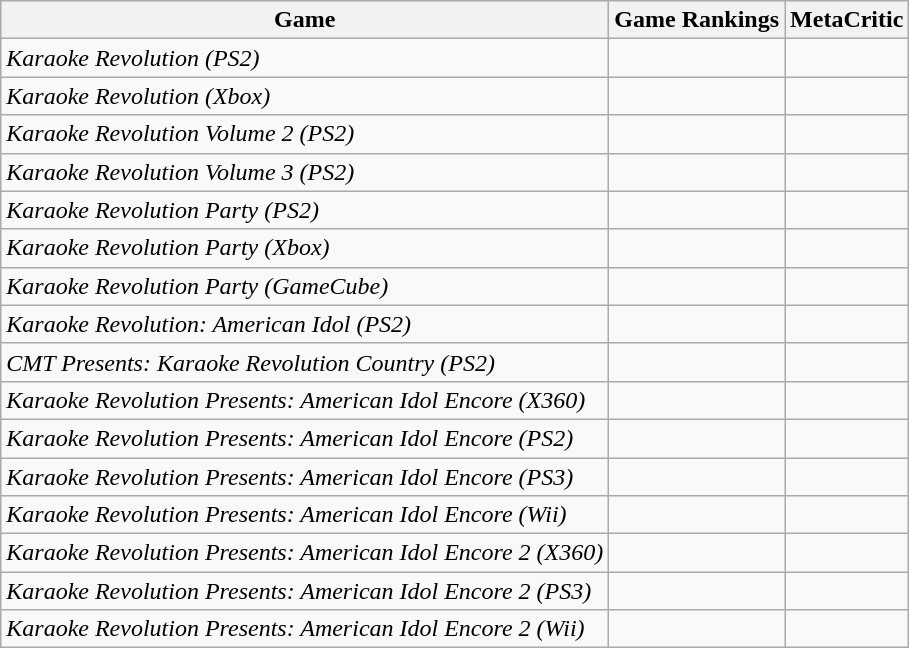<table class="wikitable">
<tr>
<th>Game</th>
<th>Game Rankings</th>
<th>MetaCritic</th>
</tr>
<tr>
<td><em>Karaoke Revolution (PS2)</em></td>
<td></td>
<td></td>
</tr>
<tr>
<td><em>Karaoke Revolution (Xbox)</em></td>
<td></td>
<td></td>
</tr>
<tr>
<td><em>Karaoke Revolution Volume 2 (PS2)</em></td>
<td></td>
<td></td>
</tr>
<tr>
<td><em>Karaoke Revolution Volume 3 (PS2)</em></td>
<td></td>
<td></td>
</tr>
<tr>
<td><em>Karaoke Revolution Party (PS2)</em></td>
<td></td>
<td></td>
</tr>
<tr>
<td><em>Karaoke Revolution Party (Xbox)</em></td>
<td></td>
<td></td>
</tr>
<tr>
<td><em>Karaoke Revolution Party (GameCube)</em></td>
<td></td>
<td></td>
</tr>
<tr>
<td><em>Karaoke Revolution: American Idol (PS2)</em></td>
<td></td>
<td></td>
</tr>
<tr>
<td><em>CMT Presents: Karaoke Revolution Country (PS2)</em></td>
<td></td>
<td></td>
</tr>
<tr>
<td><em>Karaoke Revolution Presents: American Idol Encore (X360)</em></td>
<td></td>
<td></td>
</tr>
<tr>
<td><em>Karaoke Revolution Presents: American Idol Encore (PS2)</em></td>
<td></td>
<td></td>
</tr>
<tr>
<td><em>Karaoke Revolution Presents: American Idol Encore (PS3)</em></td>
<td></td>
<td></td>
</tr>
<tr>
<td><em>Karaoke Revolution Presents: American Idol Encore (Wii)</em></td>
<td></td>
<td></td>
</tr>
<tr>
<td><em>Karaoke Revolution Presents: American Idol Encore 2 (X360)</em></td>
<td></td>
<td></td>
</tr>
<tr>
<td><em>Karaoke Revolution Presents: American Idol Encore 2 (PS3)</em></td>
<td></td>
<td></td>
</tr>
<tr>
<td><em>Karaoke Revolution Presents: American Idol Encore 2 (Wii)</em></td>
<td></td>
<td></td>
</tr>
</table>
